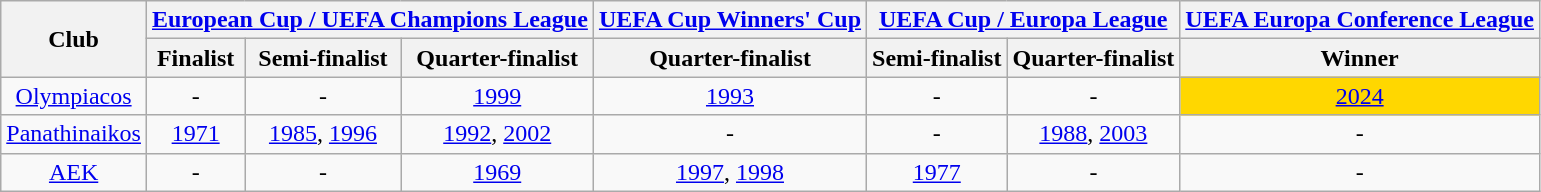<table class="wikitable">
<tr>
<th rowspan="2">Club</th>
<th colspan="3"><a href='#'>European Cup / UEFA Champions League</a></th>
<th colspan="1"><a href='#'>UEFA Cup Winners' Cup</a></th>
<th colspan="2"><a href='#'>UEFA Cup / Europa League</a></th>
<th colspan="1"><a href='#'>UEFA Europa Conference League</a></th>
</tr>
<tr>
<th>Finalist</th>
<th>Semi-finalist</th>
<th>Quarter-finalist</th>
<th>Quarter-finalist</th>
<th>Semi-finalist</th>
<th>Quarter-finalist</th>
<th>Winner</th>
</tr>
<tr>
<td style="text-align:center"><a href='#'>Olympiacos</a></td>
<td style="text-align:center">-</td>
<td style="text-align:center">-</td>
<td style="text-align:center"><a href='#'>1999</a></td>
<td style="text-align:center"><a href='#'>1993</a></td>
<td style="text-align:center">-</td>
<td style="text-align:center">-</td>
<td bgcolor="Gold" style="text-align:center"><a href='#'>2024</a></td>
</tr>
<tr>
<td style="text-align:center"><a href='#'>Panathinaikos</a></td>
<td style="text-align:center"><a href='#'>1971</a></td>
<td style="text-align:center"><a href='#'>1985</a>, <a href='#'>1996</a></td>
<td style="text-align:center"><a href='#'>1992</a>, <a href='#'>2002</a></td>
<td style="text-align:center">-</td>
<td style="text-align:center">-</td>
<td style="text-align:center"><a href='#'>1988</a>, <a href='#'>2003</a></td>
<td style="text-align:center">-</td>
</tr>
<tr>
<td style="text-align:center"><a href='#'>AEK</a></td>
<td style="text-align:center">-</td>
<td style="text-align:center">-</td>
<td style="text-align:center"><a href='#'>1969</a></td>
<td style="text-align:center"><a href='#'>1997</a>, <a href='#'>1998</a></td>
<td style="text-align:center"><a href='#'>1977</a></td>
<td style="text-align:center">-</td>
<td style="text-align:center">-</td>
</tr>
</table>
